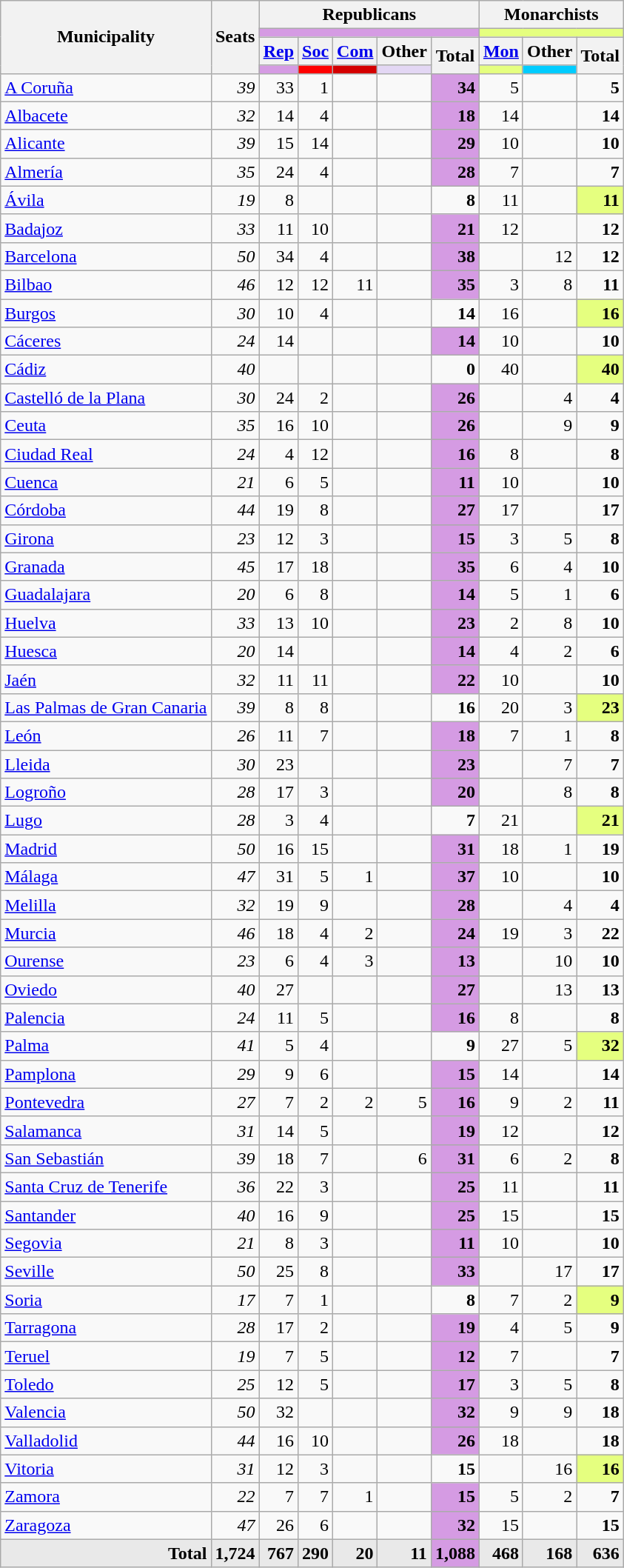<table class="wikitable mw-collapsible mw-collapsed">
<tr>
<th rowspan=4>Municipality</th>
<th rowspan=4>Seats</th>
<th colspan=5>Republicans</th>
<th colspan=3>Monarchists</th>
</tr>
<tr>
<th colspan=5 style="background-color:#d59be3"></th>
<th colspan=3 style="background-color:#e5ff7f"></th>
</tr>
<tr>
<th style="text-align: center;"><a href='#'>Rep</a></th>
<th style="text-align: center;"><a href='#'>Soc</a></th>
<th style="text-align: center;"><a href='#'>Com</a></th>
<th style="text-align: center;">Other</th>
<th style="text-align: center;" rowspan=2>Total</th>
<th style="text-align: center;"><a href='#'>Mon</a></th>
<th style="text-align: center;">Other</th>
<th style="text-align: center;" rowspan=2>Total</th>
</tr>
<tr>
<th style="background-color:#d59be3"></th>
<th style="background-color:#ff0000"></th>
<th style="background-color:#d40000"></th>
<th style="background-color:#e3d7f4"></th>
<th style="background-color:#e5ff7f"></th>
<th style="background-color:#00ccff"></th>
</tr>
<tr>
<td><a href='#'>A Coruña</a></td>
<td style="text-align: right; font-style: italic;">39</td>
<td style="text-align: right;">33</td>
<td style="text-align: right;">1</td>
<td style="text-align: right;"></td>
<td style="text-align: right;"></td>
<td style="background-color:#d59be3;text-align: right; font-weight: bold;">34</td>
<td style="text-align: right;">5</td>
<td style="text-align: right;"></td>
<td style="text-align: right; font-weight: bold;">5</td>
</tr>
<tr>
<td><a href='#'>Albacete</a></td>
<td style="text-align: right; font-style: italic;">32</td>
<td style="text-align: right;">14</td>
<td style="text-align: right;">4</td>
<td style="text-align: right;"></td>
<td style="text-align: right;"></td>
<td style="background-color:#d59be3;text-align: right; font-weight: bold;">18</td>
<td style="text-align: right;">14</td>
<td style="text-align: right;"></td>
<td style="text-align: right; font-weight: bold;">14</td>
</tr>
<tr>
<td><a href='#'>Alicante</a></td>
<td style="text-align: right; font-style: italic;">39</td>
<td style="text-align: right;">15</td>
<td style="text-align: right;">14</td>
<td style="text-align: right;"></td>
<td style="text-align: right;"></td>
<td style="background-color:#d59be3;text-align: right; font-weight: bold;">29</td>
<td style="text-align: right;">10</td>
<td style="text-align: right;"></td>
<td style="text-align: right; font-weight: bold;">10</td>
</tr>
<tr>
<td><a href='#'>Almería</a></td>
<td style="text-align: right; font-style: italic;">35</td>
<td style="text-align: right;">24</td>
<td style="text-align: right;">4</td>
<td style="text-align: right;"></td>
<td style="text-align: right;"></td>
<td style="background-color:#d59be3;text-align: right; font-weight: bold;">28</td>
<td style="text-align: right;">7</td>
<td style="text-align: right;"></td>
<td style="text-align: right; font-weight: bold;">7</td>
</tr>
<tr>
<td><a href='#'>Ávila</a></td>
<td style="text-align: right; font-style: italic;">19</td>
<td style="text-align: right;">8</td>
<td style="text-align: right;"></td>
<td style="text-align: right;"></td>
<td style="text-align: right;"></td>
<td style="text-align: right; font-weight: bold;">8</td>
<td style="text-align: right;">11</td>
<td style="text-align: right;"></td>
<td style="background-color:#e5ff7f;text-align: right; font-weight: bold;">11</td>
</tr>
<tr>
<td><a href='#'>Badajoz</a></td>
<td style="text-align: right; font-style: italic;">33</td>
<td style="text-align: right;">11</td>
<td style="text-align: right;">10</td>
<td style="text-align: right;"></td>
<td style="text-align: right;"></td>
<td style="background-color:#d59be3;text-align: right; font-weight: bold;">21</td>
<td style="text-align: right;">12</td>
<td style="text-align: right;"></td>
<td style="text-align: right; font-weight: bold;">12</td>
</tr>
<tr>
<td><a href='#'>Barcelona</a></td>
<td style="text-align: right; font-style: italic;">50</td>
<td style="text-align: right;">34</td>
<td style="text-align: right;">4</td>
<td style="text-align: right;"></td>
<td style="text-align: right;"></td>
<td style="background-color:#d59be3;text-align: right; font-weight: bold;">38</td>
<td style="text-align: right;"></td>
<td style="text-align: right;">12</td>
<td style="text-align: right; font-weight: bold;">12</td>
</tr>
<tr>
<td><a href='#'>Bilbao</a></td>
<td style="text-align: right; font-style: italic;">46</td>
<td style="text-align: right;">12</td>
<td style="text-align: right;">12</td>
<td style="text-align: right;">11</td>
<td style="text-align: right;"></td>
<td style="background-color:#d59be3;text-align: right; font-weight: bold;">35</td>
<td style="text-align: right;">3</td>
<td style="text-align: right;">8</td>
<td style="text-align: right; font-weight: bold;">11</td>
</tr>
<tr>
<td><a href='#'>Burgos</a></td>
<td style="text-align: right; font-style: italic;">30</td>
<td style="text-align: right;">10</td>
<td style="text-align: right;">4</td>
<td style="text-align: right;"></td>
<td style="text-align: right;"></td>
<td style="text-align: right; font-weight: bold;">14</td>
<td style="text-align: right;">16</td>
<td style="text-align: right;"></td>
<td style="background-color:#e5ff7f;text-align: right; font-weight: bold;">16</td>
</tr>
<tr>
<td><a href='#'>Cáceres</a></td>
<td style="text-align: right; font-style: italic;">24</td>
<td style="text-align: right;">14</td>
<td style="text-align: right;"></td>
<td style="text-align: right;"></td>
<td style="text-align: right;"></td>
<td style="background-color:#d59be3;text-align: right; font-weight: bold;">14</td>
<td style="text-align: right;">10</td>
<td style="text-align: right;"></td>
<td style="text-align: right; font-weight: bold;">10</td>
</tr>
<tr>
<td><a href='#'>Cádiz</a></td>
<td style="text-align: right; font-style: italic;">40</td>
<td style="text-align: right;"></td>
<td style="text-align: right;"></td>
<td style="text-align: right;"></td>
<td style="text-align: right;"></td>
<td style="text-align: right; font-weight: bold;">0</td>
<td style="text-align: right;">40</td>
<td style="text-align: right;"></td>
<td style="background-color:#e5ff7f;text-align: right; font-weight: bold;">40</td>
</tr>
<tr>
<td><a href='#'>Castelló de la Plana</a></td>
<td style="text-align: right; font-style: italic;">30</td>
<td style="text-align: right;">24</td>
<td style="text-align: right;">2</td>
<td style="text-align: right;"></td>
<td style="text-align: right;"></td>
<td style="background-color:#d59be3;text-align: right; font-weight: bold;">26</td>
<td style="text-align: right;"></td>
<td style="text-align: right;">4</td>
<td style="text-align: right; font-weight: bold;">4</td>
</tr>
<tr>
<td><a href='#'>Ceuta</a></td>
<td style="text-align: right; font-style: italic;">35</td>
<td style="text-align: right;">16</td>
<td style="text-align: right;">10</td>
<td style="text-align: right;"></td>
<td style="text-align: right;"></td>
<td style="background-color:#d59be3;text-align: right; font-weight: bold;">26</td>
<td style="text-align: right;"></td>
<td style="text-align: right;">9</td>
<td style="text-align: right; font-weight: bold;">9</td>
</tr>
<tr>
<td><a href='#'>Ciudad Real</a></td>
<td style="text-align: right; font-style: italic;">24</td>
<td style="text-align: right;">4</td>
<td style="text-align: right;">12</td>
<td style="text-align: right;"></td>
<td style="text-align: right;"></td>
<td style="background-color:#d59be3;text-align: right; font-weight: bold;">16</td>
<td style="text-align: right;">8</td>
<td style="text-align: right;"></td>
<td style="text-align: right; font-weight: bold;">8</td>
</tr>
<tr>
<td><a href='#'>Cuenca</a></td>
<td style="text-align: right; font-style: italic;">21</td>
<td style="text-align: right;">6</td>
<td style="text-align: right;">5</td>
<td style="text-align: right;"></td>
<td style="text-align: right;"></td>
<td style="background-color:#d59be3;text-align: right; font-weight: bold;">11</td>
<td style="text-align: right;">10</td>
<td style="text-align: right;"></td>
<td style="text-align: right; font-weight: bold;">10</td>
</tr>
<tr>
<td><a href='#'>Córdoba</a></td>
<td style="text-align: right; font-style: italic;">44</td>
<td style="text-align: right;">19</td>
<td style="text-align: right;">8</td>
<td style="text-align: right;"></td>
<td style="text-align: right;"></td>
<td style="background-color:#d59be3;text-align: right; font-weight: bold;">27</td>
<td style="text-align: right;">17</td>
<td style="text-align: right;"></td>
<td style="text-align: right; font-weight: bold;">17</td>
</tr>
<tr>
<td><a href='#'>Girona</a></td>
<td style="text-align: right; font-style: italic;">23</td>
<td style="text-align: right;">12</td>
<td style="text-align: right;">3</td>
<td style="text-align: right;"></td>
<td style="text-align: right;"></td>
<td style="background-color:#d59be3;text-align: right; font-weight: bold;">15</td>
<td style="text-align: right;">3</td>
<td style="text-align: right;">5</td>
<td style="text-align: right; font-weight: bold;">8</td>
</tr>
<tr>
<td><a href='#'>Granada</a></td>
<td style="text-align: right; font-style: italic;">45</td>
<td style="text-align: right;">17</td>
<td style="text-align: right;">18</td>
<td style="text-align: right;"></td>
<td style="text-align: right;"></td>
<td style="background-color:#d59be3;text-align: right; font-weight: bold;">35</td>
<td style="text-align: right;">6</td>
<td style="text-align: right;">4</td>
<td style="text-align: right; font-weight: bold;">10</td>
</tr>
<tr>
<td><a href='#'>Guadalajara</a></td>
<td style="text-align: right; font-style: italic;">20</td>
<td style="text-align: right;">6</td>
<td style="text-align: right;">8</td>
<td style="text-align: right;"></td>
<td style="text-align: right;"></td>
<td style="background-color:#d59be3;text-align: right; font-weight: bold;">14</td>
<td style="text-align: right;">5</td>
<td style="text-align: right;">1</td>
<td style="text-align: right; font-weight: bold;">6</td>
</tr>
<tr>
<td><a href='#'>Huelva</a></td>
<td style="text-align: right; font-style: italic;">33</td>
<td style="text-align: right;">13</td>
<td style="text-align: right;">10</td>
<td style="text-align: right;"></td>
<td style="text-align: right;"></td>
<td style="background-color:#d59be3;text-align: right; font-weight: bold;">23</td>
<td style="text-align: right;">2</td>
<td style="text-align: right;">8</td>
<td style="text-align: right; font-weight: bold;">10</td>
</tr>
<tr>
<td><a href='#'>Huesca</a></td>
<td style="text-align: right; font-style: italic;">20</td>
<td style="text-align: right;">14</td>
<td style="text-align: right;"></td>
<td style="text-align: right;"></td>
<td style="text-align: right;"></td>
<td style="background-color:#d59be3;text-align: right; font-weight: bold;">14</td>
<td style="text-align: right;">4</td>
<td style="text-align: right;">2</td>
<td style="text-align: right; font-weight: bold;">6</td>
</tr>
<tr>
<td><a href='#'>Jaén</a></td>
<td style="text-align: right; font-style: italic;">32</td>
<td style="text-align: right;">11</td>
<td style="text-align: right;">11</td>
<td style="text-align: right;"></td>
<td style="text-align: right;"></td>
<td style="background-color:#d59be3;text-align: right; font-weight: bold;">22</td>
<td style="text-align: right;">10</td>
<td style="text-align: right;"></td>
<td style="text-align: right; font-weight: bold;">10</td>
</tr>
<tr>
<td><a href='#'>Las Palmas de Gran Canaria</a></td>
<td style="text-align: right; font-style: italic;">39</td>
<td style="text-align: right;">8</td>
<td style="text-align: right;">8</td>
<td style="text-align: right;"></td>
<td style="text-align: right;"></td>
<td style="text-align: right; font-weight: bold;">16</td>
<td style="text-align: right;">20</td>
<td style="text-align: right;">3</td>
<td style="background-color:#e5ff7f;text-align: right; font-weight: bold;">23</td>
</tr>
<tr>
<td><a href='#'>León</a></td>
<td style="text-align: right; font-style: italic;">26</td>
<td style="text-align: right;">11</td>
<td style="text-align: right;">7</td>
<td style="text-align: right;"></td>
<td style="text-align: right;"></td>
<td style="background-color:#d59be3;text-align: right; font-weight: bold;">18</td>
<td style="text-align: right;">7</td>
<td style="text-align: right;">1</td>
<td style="text-align: right; font-weight: bold;">8</td>
</tr>
<tr>
<td><a href='#'>Lleida</a></td>
<td style="text-align: right; font-style: italic;">30</td>
<td style="text-align: right;">23</td>
<td style="text-align: right;"></td>
<td style="text-align: right;"></td>
<td style="text-align: right;"></td>
<td style="background-color:#d59be3;text-align: right; font-weight: bold;">23</td>
<td style="text-align: right;"></td>
<td style="text-align: right;">7</td>
<td style="text-align: right; font-weight: bold;">7</td>
</tr>
<tr>
<td><a href='#'>Logroño</a></td>
<td style="text-align: right; font-style: italic;">28</td>
<td style="text-align: right;">17</td>
<td style="text-align: right;">3</td>
<td style="text-align: right;"></td>
<td style="text-align: right;"></td>
<td style="background-color:#d59be3;text-align: right; font-weight: bold;">20</td>
<td style="text-align: right;"></td>
<td style="text-align: right;">8</td>
<td style="text-align: right; font-weight: bold;">8</td>
</tr>
<tr>
<td><a href='#'>Lugo</a></td>
<td style="text-align: right; font-style: italic;">28</td>
<td style="text-align: right;">3</td>
<td style="text-align: right;">4</td>
<td style="text-align: right;"></td>
<td style="text-align: right;"></td>
<td style="text-align: right; font-weight: bold;">7</td>
<td style="text-align: right;">21</td>
<td style="text-align: right;"></td>
<td style="background-color:#e5ff7f;text-align: right; font-weight: bold;">21</td>
</tr>
<tr>
<td><a href='#'>Madrid</a></td>
<td style="text-align: right; font-style: italic;">50</td>
<td style="text-align: right;">16</td>
<td style="text-align: right;">15</td>
<td style="text-align: right;"></td>
<td style="text-align: right;"></td>
<td style="background-color:#d59be3;text-align: right; font-weight: bold;">31</td>
<td style="text-align: right;">18</td>
<td style="text-align: right;">1</td>
<td style="text-align: right; font-weight: bold;">19</td>
</tr>
<tr>
<td><a href='#'>Málaga</a></td>
<td style="text-align: right; font-style: italic;">47</td>
<td style="text-align: right;">31</td>
<td style="text-align: right;">5</td>
<td style="text-align: right;">1</td>
<td style="text-align: right;"></td>
<td style="background-color:#d59be3;text-align: right; font-weight: bold;">37</td>
<td style="text-align: right;">10</td>
<td style="text-align: right;"></td>
<td style="text-align: right; font-weight: bold;">10</td>
</tr>
<tr>
<td><a href='#'>Melilla</a></td>
<td style="text-align: right; font-style: italic;">32</td>
<td style="text-align: right;">19</td>
<td style="text-align: right;">9</td>
<td style="text-align: right;"></td>
<td style="text-align: right;"></td>
<td style="background-color:#d59be3;text-align: right; font-weight: bold;">28</td>
<td style="text-align: right;"></td>
<td style="text-align: right;">4</td>
<td style="text-align: right; font-weight: bold;">4</td>
</tr>
<tr>
<td><a href='#'>Murcia</a></td>
<td style="text-align: right; font-style: italic;">46</td>
<td style="text-align: right;">18</td>
<td style="text-align: right;">4</td>
<td style="text-align: right;">2</td>
<td style="text-align: right;"></td>
<td style="background-color:#d59be3;text-align: right; font-weight: bold;">24</td>
<td style="text-align: right;">19</td>
<td style="text-align: right;">3</td>
<td style="text-align: right; font-weight: bold;">22</td>
</tr>
<tr>
<td><a href='#'>Ourense</a></td>
<td style="text-align: right; font-style: italic;">23</td>
<td style="text-align: right;">6</td>
<td style="text-align: right;">4</td>
<td style="text-align: right;">3</td>
<td style="text-align: right;"></td>
<td style="background-color:#d59be3;text-align: right; font-weight: bold;">13</td>
<td style="text-align: right;"></td>
<td style="text-align: right;">10</td>
<td style="text-align: right; font-weight: bold;">10</td>
</tr>
<tr>
<td><a href='#'>Oviedo</a></td>
<td style="text-align: right; font-style: italic;">40</td>
<td style="text-align: right;">27</td>
<td style="text-align: right;"></td>
<td style="text-align: right;"></td>
<td style="text-align: right;"></td>
<td style="background-color:#d59be3;text-align: right; font-weight: bold;">27</td>
<td style="text-align: right;"></td>
<td style="text-align: right;">13</td>
<td style="text-align: right; font-weight: bold;">13</td>
</tr>
<tr>
<td><a href='#'>Palencia</a></td>
<td style="text-align: right; font-style: italic;">24</td>
<td style="text-align: right;">11</td>
<td style="text-align: right;">5</td>
<td style="text-align: right;"></td>
<td style="text-align: right;"></td>
<td style="background-color:#d59be3;text-align: right; font-weight: bold;">16</td>
<td style="text-align: right;">8</td>
<td style="text-align: right;"></td>
<td style="text-align: right; font-weight: bold;">8</td>
</tr>
<tr>
<td><a href='#'>Palma</a></td>
<td style="text-align: right; font-style: italic;">41</td>
<td style="text-align: right;">5</td>
<td style="text-align: right;">4</td>
<td style="text-align: right;"></td>
<td style="text-align: right;"></td>
<td style="text-align: right; font-weight: bold;">9</td>
<td style="text-align: right;">27</td>
<td style="text-align: right;">5</td>
<td style="background-color:#e5ff7f;text-align: right; font-weight: bold;">32</td>
</tr>
<tr>
<td><a href='#'>Pamplona</a></td>
<td style="text-align: right; font-style: italic;">29</td>
<td style="text-align: right;">9</td>
<td style="text-align: right;">6</td>
<td style="text-align: right;"></td>
<td style="text-align: right;"></td>
<td style="background-color:#d59be3;text-align: right; font-weight: bold;">15</td>
<td style="text-align: right;">14</td>
<td style="text-align: right;"></td>
<td style="text-align: right; font-weight: bold;">14</td>
</tr>
<tr>
<td><a href='#'>Pontevedra</a></td>
<td style="text-align: right; font-style: italic;">27</td>
<td style="text-align: right;">7</td>
<td style="text-align: right;">2</td>
<td style="text-align: right;">2</td>
<td style="text-align: right;">5</td>
<td style="background-color:#d59be3;text-align: right; font-weight: bold;">16</td>
<td style="text-align: right;">9</td>
<td style="text-align: right;">2</td>
<td style="text-align: right; font-weight: bold;">11</td>
</tr>
<tr>
<td><a href='#'>Salamanca</a></td>
<td style="text-align: right; font-style: italic;">31</td>
<td style="text-align: right;">14</td>
<td style="text-align: right;">5</td>
<td style="text-align: right;"></td>
<td style="text-align: right;"></td>
<td style="background-color:#d59be3;text-align: right; font-weight: bold;">19</td>
<td style="text-align: right;">12</td>
<td style="text-align: right;"></td>
<td style="text-align: right; font-weight: bold;">12</td>
</tr>
<tr>
<td><a href='#'>San Sebastián</a></td>
<td style="text-align: right; font-style: italic;">39</td>
<td style="text-align: right;">18</td>
<td style="text-align: right;">7</td>
<td style="text-align: right;"></td>
<td style="text-align: right;">6</td>
<td style="background-color:#d59be3;text-align: right; font-weight: bold;">31</td>
<td style="text-align: right;">6</td>
<td style="text-align: right;">2</td>
<td style="text-align: right; font-weight: bold;">8</td>
</tr>
<tr>
<td><a href='#'>Santa Cruz de Tenerife</a></td>
<td style="text-align: right; font-style: italic;">36</td>
<td style="text-align: right;">22</td>
<td style="text-align: right;">3</td>
<td style="text-align: right;"></td>
<td style="text-align: right;"></td>
<td style="background-color:#d59be3;text-align: right; font-weight: bold;">25</td>
<td style="text-align: right;">11</td>
<td style="text-align: right;"></td>
<td style="text-align: right; font-weight: bold;">11</td>
</tr>
<tr>
<td><a href='#'>Santander</a></td>
<td style="text-align: right; font-style: italic;">40</td>
<td style="text-align: right;">16</td>
<td style="text-align: right;">9</td>
<td style="text-align: right;"></td>
<td style="text-align: right;"></td>
<td style="background-color:#d59be3;text-align: right; font-weight: bold;">25</td>
<td style="text-align: right;">15</td>
<td style="text-align: right;"></td>
<td style="text-align: right; font-weight: bold;">15</td>
</tr>
<tr>
<td><a href='#'>Segovia</a></td>
<td style="text-align: right; font-style: italic;">21</td>
<td style="text-align: right;">8</td>
<td style="text-align: right;">3</td>
<td style="text-align: right;"></td>
<td style="text-align: right;"></td>
<td style="background-color:#d59be3;text-align: right; font-weight: bold;">11</td>
<td style="text-align: right;">10</td>
<td style="text-align: right;"></td>
<td style="text-align: right; font-weight: bold;">10</td>
</tr>
<tr>
<td><a href='#'>Seville</a></td>
<td style="text-align: right; font-style: italic;">50</td>
<td style="text-align: right;">25</td>
<td style="text-align: right;">8</td>
<td style="text-align: right;"></td>
<td style="text-align: right;"></td>
<td style="background-color:#d59be3;text-align: right; font-weight: bold;">33</td>
<td style="text-align: right;"></td>
<td style="text-align: right;">17</td>
<td style="text-align: right; font-weight: bold;">17</td>
</tr>
<tr>
<td><a href='#'>Soria</a></td>
<td style="text-align: right; font-style: italic;">17</td>
<td style="text-align: right;">7</td>
<td style="text-align: right;">1</td>
<td style="text-align: right;"></td>
<td style="text-align: right;"></td>
<td style="text-align: right; font-weight: bold;">8</td>
<td style="text-align: right;">7</td>
<td style="text-align: right;">2</td>
<td style="background-color:#e5ff7f;text-align: right; font-weight: bold;">9</td>
</tr>
<tr>
<td><a href='#'>Tarragona</a></td>
<td style="text-align: right; font-style: italic;">28</td>
<td style="text-align: right;">17</td>
<td style="text-align: right;">2</td>
<td style="text-align: right;"></td>
<td style="text-align: right;"></td>
<td style="background-color:#d59be3;text-align: right; font-weight: bold;">19</td>
<td style="text-align: right;">4</td>
<td style="text-align: right;">5</td>
<td style="text-align: right; font-weight: bold;">9</td>
</tr>
<tr>
<td><a href='#'>Teruel</a></td>
<td style="text-align: right; font-style: italic;">19</td>
<td style="text-align: right;">7</td>
<td style="text-align: right;">5</td>
<td style="text-align: right;"></td>
<td style="text-align: right;"></td>
<td style="background-color:#d59be3;text-align: right; font-weight: bold;">12</td>
<td style="text-align: right;">7</td>
<td style="text-align: right;"></td>
<td style="text-align: right; font-weight: bold;">7</td>
</tr>
<tr>
<td><a href='#'>Toledo</a></td>
<td style="text-align: right; font-style: italic;">25</td>
<td style="text-align: right;">12</td>
<td style="text-align: right;">5</td>
<td style="text-align: right;"></td>
<td style="text-align: right;"></td>
<td style="background-color:#d59be3;text-align: right; font-weight: bold;">17</td>
<td style="text-align: right;">3</td>
<td style="text-align: right;">5</td>
<td style="text-align: right; font-weight: bold;">8</td>
</tr>
<tr>
<td><a href='#'>Valencia</a></td>
<td style="text-align: right; font-style: italic;">50</td>
<td style="text-align: right;">32</td>
<td style="text-align: right;"></td>
<td style="text-align: right;"></td>
<td style="text-align: right;"></td>
<td style="background-color:#d59be3;text-align: right; font-weight: bold;">32</td>
<td style="text-align: right;">9</td>
<td style="text-align: right;">9</td>
<td style="text-align: right; font-weight: bold;">18</td>
</tr>
<tr>
<td><a href='#'>Valladolid</a></td>
<td style="text-align: right; font-style: italic;">44</td>
<td style="text-align: right;">16</td>
<td style="text-align: right;">10</td>
<td style="text-align: right;"></td>
<td style="text-align: right;"></td>
<td style="background-color:#d59be3;text-align: right; font-weight: bold;">26</td>
<td style="text-align: right;">18</td>
<td style="text-align: right;"></td>
<td style="text-align: right; font-weight: bold;">18</td>
</tr>
<tr>
<td><a href='#'>Vitoria</a></td>
<td style="text-align: right; font-style: italic;">31</td>
<td style="text-align: right;">12</td>
<td style="text-align: right;">3</td>
<td style="text-align: right;"></td>
<td style="text-align: right;"></td>
<td style="text-align: right; font-weight: bold;">15</td>
<td style="text-align: right;"></td>
<td style="text-align: right;">16</td>
<td style="background-color:#e5ff7f;text-align: right; font-weight: bold;">16</td>
</tr>
<tr>
<td><a href='#'>Zamora</a></td>
<td style="text-align: right; font-style: italic;">22</td>
<td style="text-align: right;">7</td>
<td style="text-align: right;">7</td>
<td style="text-align: right;">1</td>
<td style="text-align: right;"></td>
<td style="background-color:#d59be3;text-align: right; font-weight: bold;">15</td>
<td style="text-align: right;">5</td>
<td style="text-align: right;">2</td>
<td style="text-align: right; font-weight: bold;">7</td>
</tr>
<tr>
<td><a href='#'>Zaragoza</a></td>
<td style="text-align: right; font-style: italic;">47</td>
<td style="text-align: right;">26</td>
<td style="text-align: right;">6</td>
<td style="text-align: right;"></td>
<td style="text-align: right;"></td>
<td style="background-color:#d59be3;text-align: right; font-weight: bold;">32</td>
<td style="text-align: right;">15</td>
<td style="text-align: right;"></td>
<td style="text-align: right; font-weight: bold;">15</td>
</tr>
<tr>
<th style="background-color:#E9E9E9;text-align: right;">Total</th>
<th style="background-color:#E9E9E9;text-align: right;">1,724</th>
<th style="background-color:#E9E9E9;text-align: right;">767</th>
<th style="background-color:#E9E9E9;text-align: right;">290</th>
<th style="background-color:#E9E9E9;text-align: right;">20</th>
<th style="background-color:#E9E9E9;text-align: right;">11</th>
<th style="background-color:#d59be3;text-align: right; font-weight: bold;">1,088</th>
<th style="background-color:#E9E9E9;text-align: right;">468</th>
<th style="background-color:#E9E9E9;text-align: right;">168</th>
<th style="background-color:#E9E9E9;text-align: right; font-weight: bold;">636</th>
</tr>
</table>
